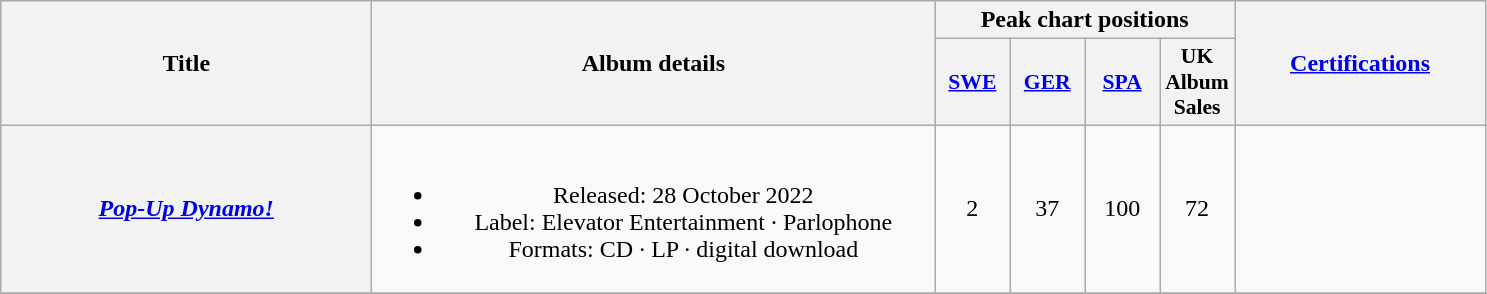<table class="wikitable plainrowheaders" style="text-align:center;" border="1">
<tr>
<th scope="col" rowspan="2" style="width:15em;">Title</th>
<th scope="col" rowspan="2" style="width:23em;">Album details</th>
<th scope="col" colspan="4">Peak chart positions</th>
<th scope="col" rowspan="2" style="width:10em;"><a href='#'>Certifications</a></th>
</tr>
<tr>
<th scope="col" style="width:3em;font-size:90%;"><a href='#'>SWE</a><br></th>
<th scope="col" style="width:3em;font-size:90%;"><a href='#'>GER</a><br></th>
<th scope="col" style="width:3em;font-size:90%;"><a href='#'>SPA</a><br></th>
<th scope="col" style="width:3em;font-size:90%;">UK Album Sales<br></th>
</tr>
<tr>
<th scope="row"><em><a href='#'>Pop-Up Dynamo!</a></em></th>
<td><br><ul><li>Released: 28 October 2022</li><li>Label: Elevator Entertainment · Parlophone</li><li>Formats: CD · LP · digital download</li></ul></td>
<td>2</td>
<td>37</td>
<td>100</td>
<td>72</td>
<td></td>
</tr>
<tr>
</tr>
</table>
